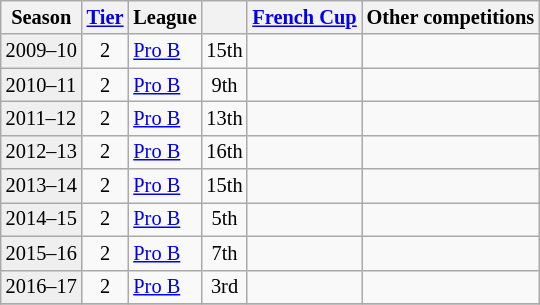<table class="wikitable" style="font-size:85%;">
<tr>
<th>Season</th>
<th><a href='#'>Tier</a></th>
<th>League</th>
<th></th>
<th><a href='#'>French Cup</a></th>
<th colspan=2>Other competitions</th>
</tr>
<tr>
<td style="background:#efefef;">2009–10</td>
<td align="center">2</td>
<td><a href='#'>Pro B</a></td>
<td align="center">15th</td>
<td></td>
<td colspan=2></td>
</tr>
<tr>
<td style="background:#efefef;">2010–11</td>
<td align="center">2</td>
<td><a href='#'>Pro B</a></td>
<td align="center">9th</td>
<td></td>
<td colspan=2></td>
</tr>
<tr>
<td style="background:#efefef;">2011–12</td>
<td align="center">2</td>
<td><a href='#'>Pro B</a></td>
<td align="center">13th</td>
<td></td>
<td colspan=2></td>
</tr>
<tr>
<td style="background:#efefef;">2012–13</td>
<td align="center">2</td>
<td><a href='#'>Pro B</a></td>
<td align="center">16th</td>
<td></td>
<td colspan=2></td>
</tr>
<tr>
<td style="background:#efefef;">2013–14</td>
<td align="center">2</td>
<td><a href='#'>Pro B</a></td>
<td align="center">15th</td>
<td></td>
<td colspan=2></td>
</tr>
<tr>
<td style="background:#efefef;">2014–15</td>
<td align="center">2</td>
<td><a href='#'>Pro B</a></td>
<td align="center">5th</td>
<td></td>
<td colspan=2></td>
</tr>
<tr>
<td style="background:#efefef;">2015–16</td>
<td align="center">2</td>
<td><a href='#'>Pro B</a></td>
<td align="center">7th</td>
<td></td>
<td colspan=2></td>
</tr>
<tr>
<td style="background:#efefef;">2016–17</td>
<td align="center">2</td>
<td><a href='#'>Pro B</a></td>
<td align="center">3rd</td>
<td></td>
<td colspan=2></td>
</tr>
<tr>
</tr>
</table>
